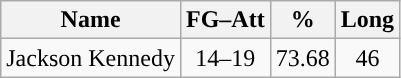<table class="wikitable">
<tr>
<th>Name</th>
<th>FG–Att</th>
<th>%</th>
<th>Long</th>
</tr>
<tr>
<td>Jackson Kennedy</td>
<td align=center>14–19</td>
<td align=center>73.68</td>
<td align=center>46</td>
</tr>
</table>
